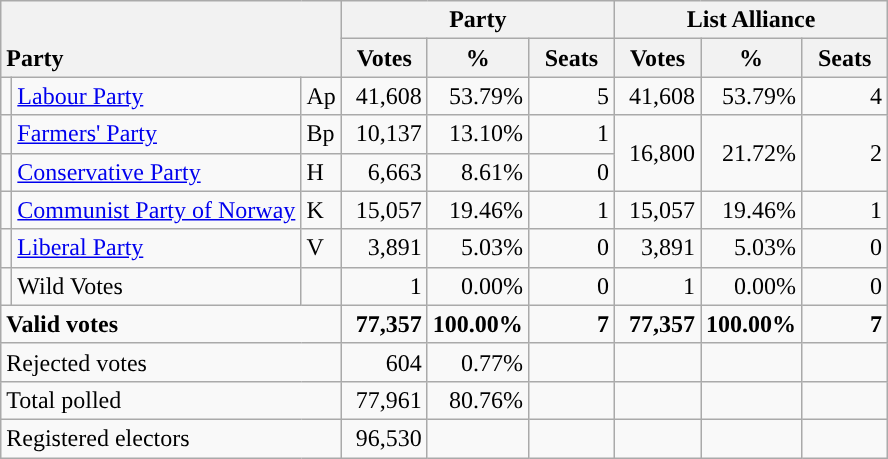<table class="wikitable" border="1" style="text-align:right;">
<tr>
<th style="text-align:left;" valign=bottom rowspan=2 colspan=3>Party</th>
<th colspan=3>Party</th>
<th colspan=3>List Alliance</th>
</tr>
<tr>
<th align=center valign=bottom width="50">Votes</th>
<th align=center valign=bottom width="50">%</th>
<th align=center valign=bottom width="50">Seats</th>
<th align=center valign=bottom width="50">Votes</th>
<th align=center valign=bottom width="50">%</th>
<th align=center valign=bottom width="50">Seats</th>
</tr>
<tr>
<td style="color:inherit;background:"></td>
<td align=left><a href='#'>Labour Party</a></td>
<td align=left>Ap</td>
<td>41,608</td>
<td>53.79%</td>
<td>5</td>
<td>41,608</td>
<td>53.79%</td>
<td>4</td>
</tr>
<tr>
<td style="color:inherit;background:"></td>
<td align=left><a href='#'>Farmers' Party</a></td>
<td align=left>Bp</td>
<td>10,137</td>
<td>13.10%</td>
<td>1</td>
<td rowspan=2>16,800</td>
<td rowspan=2>21.72%</td>
<td rowspan=2>2</td>
</tr>
<tr>
<td style="color:inherit;background:"></td>
<td align=left><a href='#'>Conservative Party</a></td>
<td align=left>H</td>
<td>6,663</td>
<td>8.61%</td>
<td>0</td>
</tr>
<tr>
<td style="color:inherit;background:"></td>
<td align=left><a href='#'>Communist Party of Norway</a></td>
<td align=left>K</td>
<td>15,057</td>
<td>19.46%</td>
<td>1</td>
<td>15,057</td>
<td>19.46%</td>
<td>1</td>
</tr>
<tr>
<td style="color:inherit;background:"></td>
<td align=left><a href='#'>Liberal Party</a></td>
<td align=left>V</td>
<td>3,891</td>
<td>5.03%</td>
<td>0</td>
<td>3,891</td>
<td>5.03%</td>
<td>0</td>
</tr>
<tr>
<td></td>
<td align=left>Wild Votes</td>
<td align=left></td>
<td>1</td>
<td>0.00%</td>
<td>0</td>
<td>1</td>
<td>0.00%</td>
<td>0</td>
</tr>
<tr style="font-weight:bold">
<td align=left colspan=3>Valid votes</td>
<td>77,357</td>
<td>100.00%</td>
<td>7</td>
<td>77,357</td>
<td>100.00%</td>
<td>7</td>
</tr>
<tr>
<td align=left colspan=3>Rejected votes</td>
<td>604</td>
<td>0.77%</td>
<td></td>
<td></td>
<td></td>
<td></td>
</tr>
<tr>
<td align=left colspan=3>Total polled</td>
<td>77,961</td>
<td>80.76%</td>
<td></td>
<td></td>
<td></td>
<td></td>
</tr>
<tr>
<td align=left colspan=3>Registered electors</td>
<td>96,530</td>
<td></td>
<td></td>
<td></td>
<td></td>
<td></td>
</tr>
</table>
